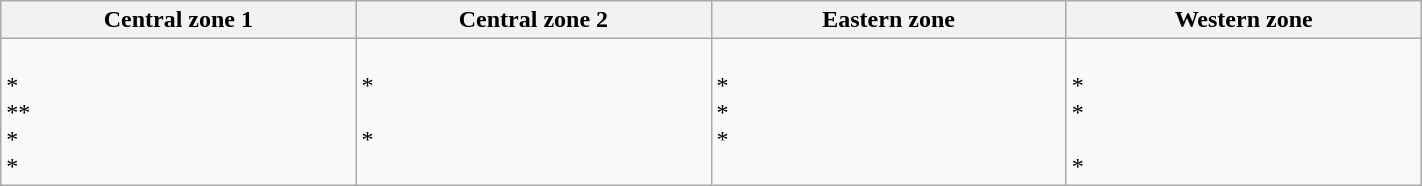<table class="wikitable" width=75%>
<tr>
<th width=25%>Central zone 1</th>
<th width=25%>Central zone 2</th>
<th width=25%>Eastern zone</th>
<th width=25%>Western zone</th>
</tr>
<tr>
<td valign=top><br><s></s> *<br>
 **<br>
<s></s> *<br>
<s></s> *</td>
<td valign=top><br><s></s> *<br>
<br>
<s></s> *<br>
<br>
</td>
<td valign=top><br><s></s> *<br>
<s></s> *<br>
<s></s> *<br>
</td>
<td valign=top><br><s></s> *<br>
<s></s> *<br>
<br>
<s></s> *</td>
</tr>
</table>
